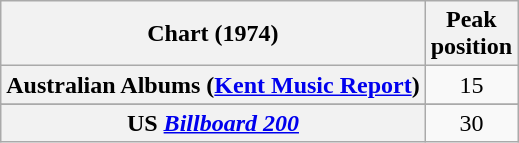<table class="wikitable sortable plainrowheaders">
<tr>
<th>Chart (1974)</th>
<th>Peak<br>position</th>
</tr>
<tr>
<th scope="row">Australian Albums (<a href='#'>Kent Music Report</a>)</th>
<td align="center">15</td>
</tr>
<tr>
</tr>
<tr>
<th scope="row">US <em><a href='#'>Billboard 200</a></em></th>
<td align="center">30</td>
</tr>
</table>
